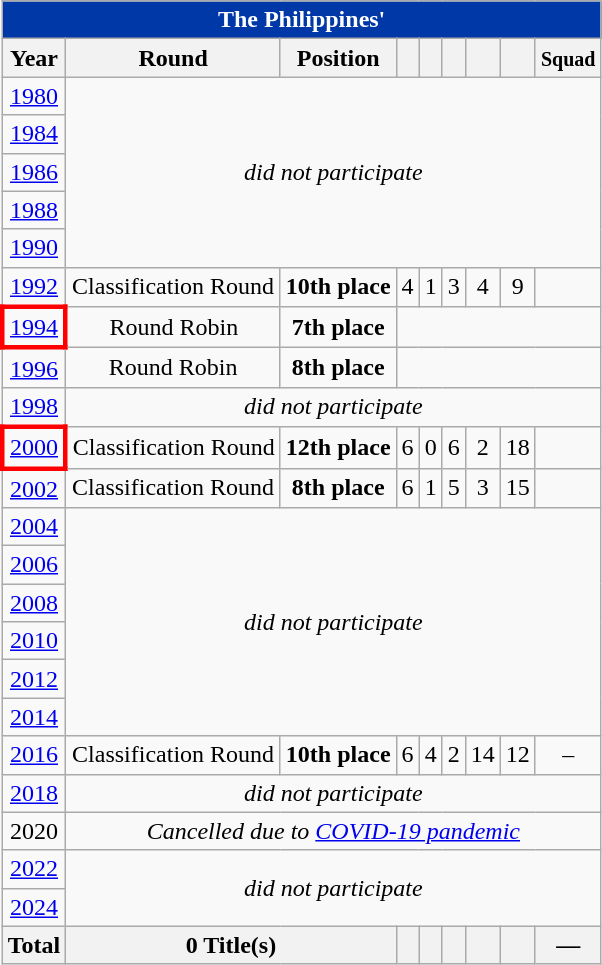<table class="wikitable" style="text-align: center;">
<tr>
<th colspan=9 style="background:#0038A8; color:#FFFFFF;">The Philippines' <a href='#'></a></th>
</tr>
<tr>
<th>Year</th>
<th>Round</th>
<th>Position</th>
<th></th>
<th></th>
<th></th>
<th></th>
<th></th>
<th><small>Squad</small></th>
</tr>
<tr>
<td> <a href='#'>1980</a></td>
<td rowspan=5 colspan=8><em>did not participate</em></td>
</tr>
<tr>
<td> <a href='#'>1984</a></td>
</tr>
<tr>
<td> <a href='#'>1986</a></td>
</tr>
<tr>
<td> <a href='#'>1988</a></td>
</tr>
<tr>
<td> <a href='#'>1990</a></td>
</tr>
<tr>
<td> <a href='#'>1992</a></td>
<td>Classification Round</td>
<td><strong>10th place</strong></td>
<td>4</td>
<td>1</td>
<td>3</td>
<td>4</td>
<td>9</td>
<td></td>
</tr>
<tr>
<td style="border: 3px solid red"> <a href='#'>1994</a></td>
<td>Round Robin</td>
<td><strong>7th place</strong></td>
<td colspan=6></td>
</tr>
<tr>
<td> <a href='#'>1996</a></td>
<td>Round Robin</td>
<td><strong>8th place</strong></td>
<td colspan=6></td>
</tr>
<tr>
<td> <a href='#'>1998</a></td>
<td colspan=8><em>did not participate</em></td>
</tr>
<tr>
<td style="border: 3px solid red"> <a href='#'>2000</a></td>
<td>Classification Round</td>
<td><strong>12th place</strong></td>
<td>6</td>
<td>0</td>
<td>6</td>
<td>2</td>
<td>18</td>
<td></td>
</tr>
<tr>
<td> <a href='#'>2002</a></td>
<td>Classification Round</td>
<td><strong>8th place</strong></td>
<td>6</td>
<td>1</td>
<td>5</td>
<td>3</td>
<td>15</td>
<td></td>
</tr>
<tr>
<td> <a href='#'>2004</a></td>
<td rowspan=6 colspan=8><em>did not participate</em></td>
</tr>
<tr>
<td> <a href='#'>2006</a></td>
</tr>
<tr>
<td> <a href='#'>2008</a></td>
</tr>
<tr>
<td> <a href='#'>2010</a></td>
</tr>
<tr>
<td> <a href='#'>2012</a></td>
</tr>
<tr>
<td> <a href='#'>2014</a></td>
</tr>
<tr>
<td> <a href='#'>2016</a></td>
<td>Classification Round</td>
<td><strong>10th place</strong></td>
<td>6</td>
<td>4</td>
<td>2</td>
<td>14</td>
<td>12</td>
<td>–</td>
</tr>
<tr>
<td> <a href='#'>2018</a></td>
<td colspan=8><em>did not participate</em></td>
</tr>
<tr>
<td> 2020</td>
<td colspan=8><em>Cancelled due to <a href='#'>COVID-19 pandemic</a></em></td>
</tr>
<tr>
<td> <a href='#'>2022</a></td>
<td rowspan=2 colspan=8><em>did not participate</em></td>
</tr>
<tr>
<td> <a href='#'>2024</a></td>
</tr>
<tr>
<th>Total</th>
<th colspan=2>0 Title(s)</th>
<th></th>
<th></th>
<th></th>
<th></th>
<th></th>
<th>—</th>
</tr>
</table>
